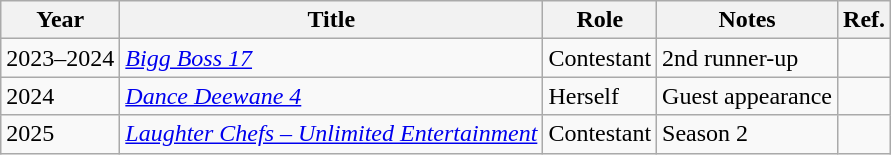<table class="wikitable sortable">
<tr style="text-align:center;">
<th>Year</th>
<th>Title</th>
<th>Role</th>
<th class="unsortable">Notes</th>
<th class="unsortable">Ref.</th>
</tr>
<tr>
<td>2023–2024</td>
<td><em><a href='#'>Bigg Boss 17</a></em></td>
<td>Contestant</td>
<td>2nd runner-up</td>
<td></td>
</tr>
<tr>
<td>2024</td>
<td><em><a href='#'>Dance Deewane 4</a></em></td>
<td>Herself</td>
<td>Guest appearance</td>
<td></td>
</tr>
<tr>
<td>2025</td>
<td><em><a href='#'>Laughter Chefs – Unlimited Entertainment</a></em></td>
<td>Contestant</td>
<td>Season 2</td>
<td></td>
</tr>
</table>
